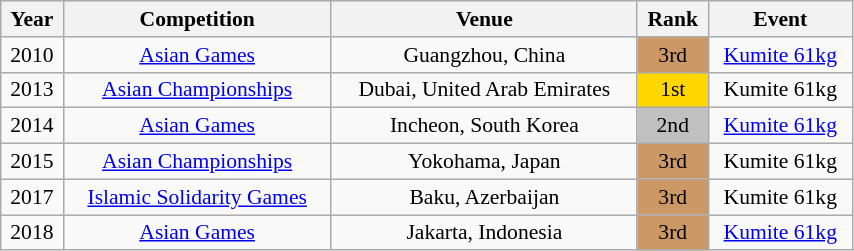<table class="wikitable sortable" width=45% style="font-size:90%; text-align:center;">
<tr>
<th>Year</th>
<th>Competition</th>
<th>Venue</th>
<th>Rank</th>
<th>Event</th>
</tr>
<tr>
<td>2010</td>
<td><a href='#'>Asian Games</a></td>
<td>Guangzhou, China</td>
<td bgcolor="cc9966">3rd</td>
<td><a href='#'>Kumite 61kg</a></td>
</tr>
<tr>
<td>2013</td>
<td><a href='#'>Asian Championships</a></td>
<td>Dubai, United Arab Emirates</td>
<td bgcolor="gold">1st</td>
<td>Kumite 61kg</td>
</tr>
<tr>
<td>2014</td>
<td><a href='#'>Asian Games</a></td>
<td>Incheon, South Korea</td>
<td bgcolor="silver">2nd</td>
<td><a href='#'>Kumite 61kg</a></td>
</tr>
<tr>
<td>2015</td>
<td><a href='#'>Asian Championships</a></td>
<td>Yokohama, Japan</td>
<td bgcolor="cc9966">3rd</td>
<td>Kumite 61kg</td>
</tr>
<tr>
<td>2017</td>
<td><a href='#'>Islamic Solidarity Games</a></td>
<td>Baku, Azerbaijan</td>
<td bgcolor="cc9966">3rd</td>
<td>Kumite 61kg</td>
</tr>
<tr>
<td>2018</td>
<td><a href='#'>Asian Games</a></td>
<td>Jakarta, Indonesia</td>
<td bgcolor="cc9966">3rd</td>
<td><a href='#'>Kumite 61kg</a></td>
</tr>
</table>
